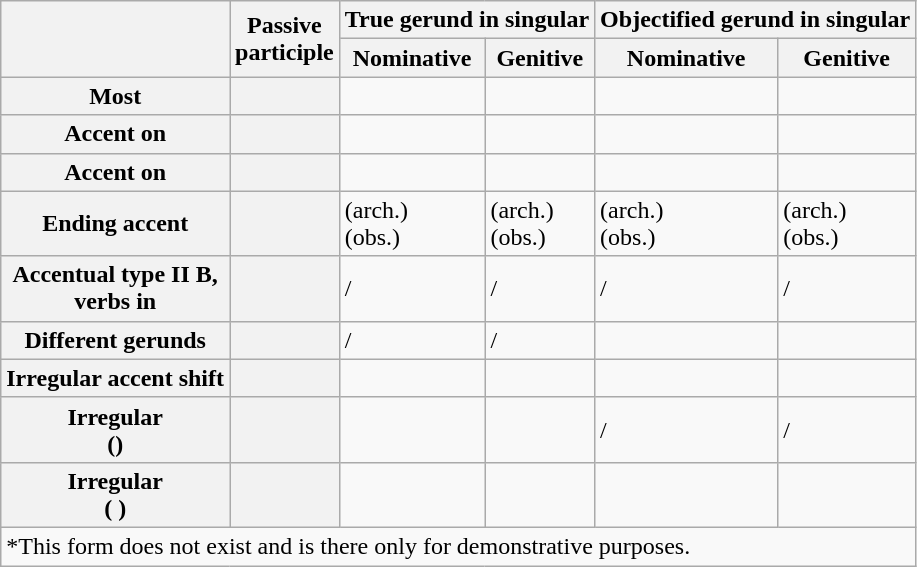<table class="wikitable mw-collapsible mw-collapsed">
<tr>
<th rowspan="2"></th>
<th rowspan="2">Passive<br>participle</th>
<th colspan="2">True gerund in singular</th>
<th colspan="2">Objectified gerund in singular</th>
</tr>
<tr>
<th>Nominative</th>
<th>Genitive</th>
<th>Nominative</th>
<th>Genitive</th>
</tr>
<tr>
<th>Most</th>
<th></th>
<td></td>
<td></td>
<td></td>
<td></td>
</tr>
<tr>
<th>Accent on<br></th>
<th></th>
<td></td>
<td></td>
<td></td>
<td></td>
</tr>
<tr>
<th>Accent on<br></th>
<th></th>
<td></td>
<td></td>
<td></td>
<td></td>
</tr>
<tr>
<th>Ending accent</th>
<th></th>
<td> (arch.)<br> (obs.)</td>
<td> (arch.)<br> (obs.)</td>
<td> (arch.)<br> (obs.)</td>
<td> (arch.)<br> (obs.)</td>
</tr>
<tr>
<th>Accentual type II B,<br>verbs in </th>
<th></th>
<td> /<br></td>
<td> /<br></td>
<td> /<br></td>
<td> /<br></td>
</tr>
<tr>
<th>Different gerunds</th>
<th></th>
<td> /<br></td>
<td> /<br></td>
<td></td>
<td></td>
</tr>
<tr>
<th>Irregular accent shift</th>
<th></th>
<td></td>
<td></td>
<td></td>
<td></td>
</tr>
<tr>
<th>Irregular<br>()</th>
<th></th>
<td></td>
<td></td>
<td>/</td>
<td>/</td>
</tr>
<tr>
<th>Irregular<br>( )</th>
<th></th>
<td></td>
<td></td>
<td></td>
<td></td>
</tr>
<tr>
<td colspan="6">*This form does not exist and is there only for demonstrative purposes.</td>
</tr>
</table>
